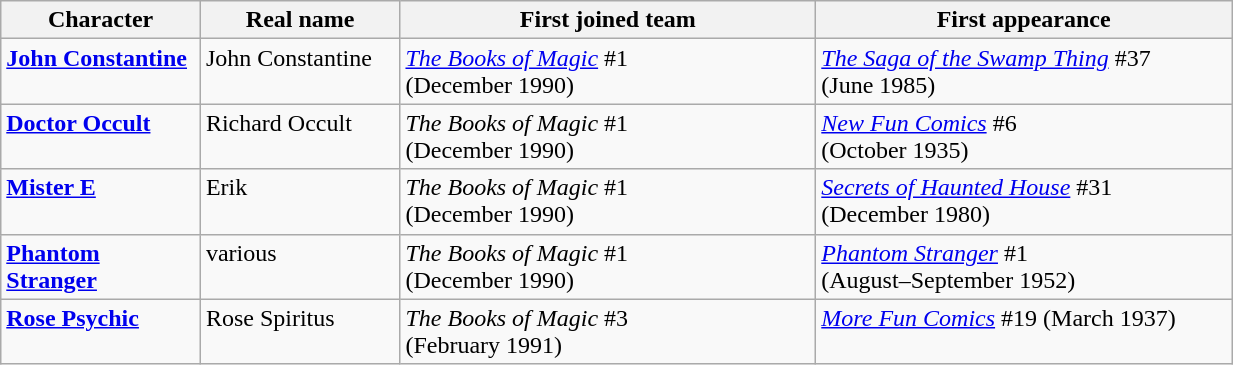<table class="wikitable" width=65%>
<tr>
<th width=12%>Character</th>
<th width=12%>Real name</th>
<th width=25%>First joined team</th>
<th width=25%>First appearance</th>
</tr>
<tr>
<td valign="top"><strong><a href='#'>John Constantine</a></strong></td>
<td valign="top">John Constantine</td>
<td valign="top"><em><a href='#'>The Books of Magic</a></em> #1<br>(December 1990)</td>
<td valign="top"><em><a href='#'>The Saga of the Swamp Thing</a></em> #37<br>(June 1985)</td>
</tr>
<tr>
<td valign="top"><strong><a href='#'>Doctor Occult</a></strong></td>
<td valign="top">Richard Occult</td>
<td valign="top"><em>The Books of Magic</em> #1<br>(December 1990)</td>
<td valign="top"><em><a href='#'>New Fun Comics</a></em> #6<br>(October 1935)</td>
</tr>
<tr>
<td valign="top"><strong><a href='#'>Mister E</a></strong></td>
<td valign="top">Erik</td>
<td valign="top"><em>The Books of Magic</em> #1<br>(December 1990)</td>
<td valign="top"><em><a href='#'>Secrets of Haunted House</a></em> #31<br>(December 1980)</td>
</tr>
<tr>
<td valign="top"><strong><a href='#'>Phantom Stranger</a></strong></td>
<td valign="top">various</td>
<td valign="top"><em>The Books of Magic</em> #1<br>(December 1990)</td>
<td valign="top"><em><a href='#'>Phantom Stranger</a></em> #1<br>(August–September 1952)</td>
</tr>
<tr>
<td valign="top"><strong><a href='#'>Rose Psychic</a></strong></td>
<td valign="top">Rose Spiritus</td>
<td valign="top"><em>The Books of Magic</em> #3<br>(February 1991)</td>
<td valign="top"><em><a href='#'>More Fun Comics</a></em> #19 (March 1937)</td>
</tr>
</table>
